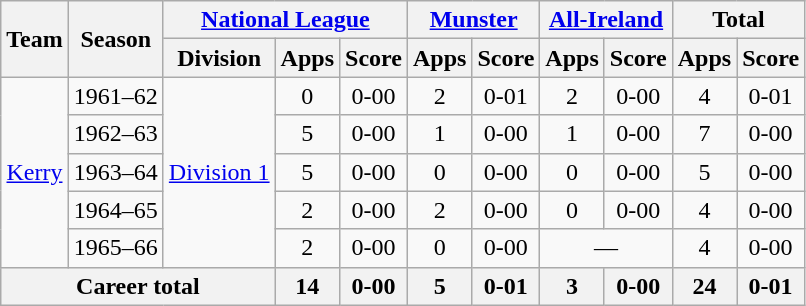<table class="wikitable" style="text-align:center">
<tr>
<th rowspan="2">Team</th>
<th rowspan="2">Season</th>
<th colspan="3"><a href='#'>National League</a></th>
<th colspan="2"><a href='#'>Munster</a></th>
<th colspan="2"><a href='#'>All-Ireland</a></th>
<th colspan="2">Total</th>
</tr>
<tr>
<th>Division</th>
<th>Apps</th>
<th>Score</th>
<th>Apps</th>
<th>Score</th>
<th>Apps</th>
<th>Score</th>
<th>Apps</th>
<th>Score</th>
</tr>
<tr>
<td rowspan="5"><a href='#'>Kerry</a></td>
<td>1961–62</td>
<td rowspan="5"><a href='#'>Division 1</a></td>
<td>0</td>
<td>0-00</td>
<td>2</td>
<td>0-01</td>
<td>2</td>
<td>0-00</td>
<td>4</td>
<td>0-01</td>
</tr>
<tr>
<td>1962–63</td>
<td>5</td>
<td>0-00</td>
<td>1</td>
<td>0-00</td>
<td>1</td>
<td>0-00</td>
<td>7</td>
<td>0-00</td>
</tr>
<tr>
<td>1963–64</td>
<td>5</td>
<td>0-00</td>
<td>0</td>
<td>0-00</td>
<td>0</td>
<td>0-00</td>
<td>5</td>
<td>0-00</td>
</tr>
<tr>
<td>1964–65</td>
<td>2</td>
<td>0-00</td>
<td>2</td>
<td>0-00</td>
<td>0</td>
<td>0-00</td>
<td>4</td>
<td>0-00</td>
</tr>
<tr>
<td>1965–66</td>
<td>2</td>
<td>0-00</td>
<td>0</td>
<td>0-00</td>
<td colspan=2>—</td>
<td>4</td>
<td>0-00</td>
</tr>
<tr>
<th colspan="3">Career total</th>
<th>14</th>
<th>0-00</th>
<th>5</th>
<th>0-01</th>
<th>3</th>
<th>0-00</th>
<th>24</th>
<th>0-01</th>
</tr>
</table>
